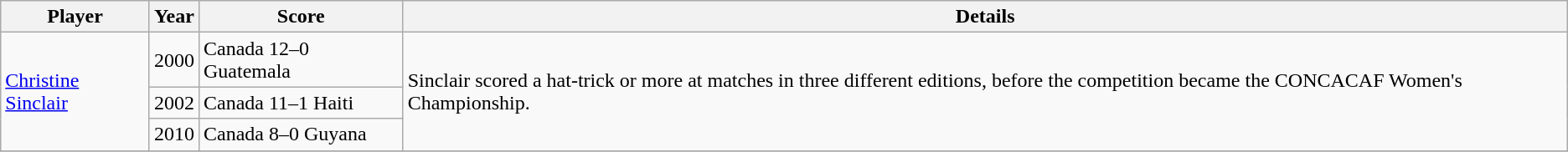<table class="wikitable sortable">
<tr>
<th>Player</th>
<th>Year</th>
<th>Score</th>
<th>Details</th>
</tr>
<tr>
<td rowspan="3"> <a href='#'>Christine Sinclair</a></td>
<td align="center">2000</td>
<td>Canada 12–0 Guatemala</td>
<td rowspan="3">Sinclair scored a hat-trick or more at matches in three different editions, before the competition became the CONCACAF Women's Championship.</td>
</tr>
<tr>
<td align="center">2002</td>
<td>Canada 11–1 Haiti</td>
</tr>
<tr>
<td align="center">2010</td>
<td>Canada 8–0 Guyana</td>
</tr>
<tr>
</tr>
</table>
